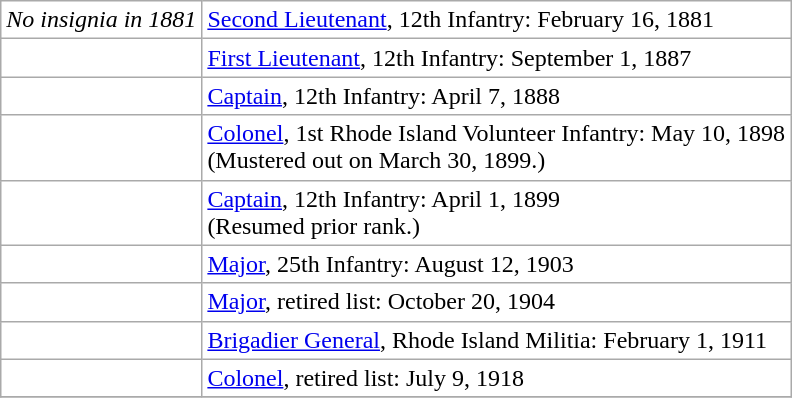<table class="wikitable" style="background:white">
<tr>
<td align="center"><em>No insignia in 1881</em></td>
<td><a href='#'>Second Lieutenant</a>, 12th Infantry: February 16, 1881</td>
</tr>
<tr>
<td align="center"></td>
<td><a href='#'>First Lieutenant</a>, 12th Infantry: September 1, 1887</td>
</tr>
<tr>
<td align="center"></td>
<td><a href='#'>Captain</a>, 12th Infantry: April 7, 1888</td>
</tr>
<tr>
<td align="center"></td>
<td><a href='#'>Colonel</a>, 1st Rhode Island Volunteer Infantry: May 10, 1898<br>(Mustered out on March 30, 1899.)</td>
</tr>
<tr>
<td align="center"></td>
<td><a href='#'>Captain</a>, 12th Infantry: April 1, 1899<br>(Resumed prior rank.)</td>
</tr>
<tr>
<td align="center"></td>
<td><a href='#'>Major</a>, 25th Infantry: August 12, 1903</td>
</tr>
<tr>
<td align="center"></td>
<td><a href='#'>Major</a>, retired list: October 20, 1904</td>
</tr>
<tr>
<td align="center"></td>
<td><a href='#'>Brigadier General</a>, Rhode Island Militia: February 1, 1911</td>
</tr>
<tr>
<td align="center"></td>
<td><a href='#'>Colonel</a>, retired list: July 9, 1918</td>
</tr>
<tr>
</tr>
</table>
